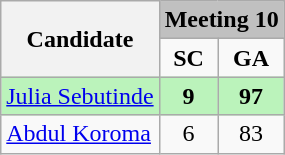<table class="wikitable" style="text-align:center;">
<tr>
<th rowspan=2>Candidate</th>
<td style="background:silver;" colspan=2><strong>Meeting 10</strong></td>
</tr>
<tr>
<td><strong>SC</strong></td>
<td><strong>GA</strong></td>
</tr>
<tr>
<td style="text-align:left; background-color:#BBF3BB"> <a href='#'>Julia Sebutinde</a></td>
<td style="background-color:#BBF3BB"><strong>9</strong></td>
<td style="background-color:#BBF3BB"><strong>97</strong></td>
</tr>
<tr>
<td style="text-align:left;"> <a href='#'>Abdul Koroma</a></td>
<td>6</td>
<td>83</td>
</tr>
</table>
